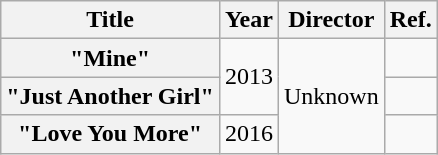<table class="wikitable plainrowheaders" style="text-align:center; table-layout:fixed; margin-right:0">
<tr>
<th scope="col">Title</th>
<th scope="col">Year</th>
<th scope="col">Director</th>
<th scope="col">Ref.</th>
</tr>
<tr>
<th scope="row">"Mine"</th>
<td rowspan="2">2013</td>
<td rowspan="3">Unknown</td>
<td></td>
</tr>
<tr>
<th scope="row">"Just Another Girl"</th>
<td></td>
</tr>
<tr>
<th scope="row">"Love You More"</th>
<td>2016</td>
<td></td>
</tr>
</table>
